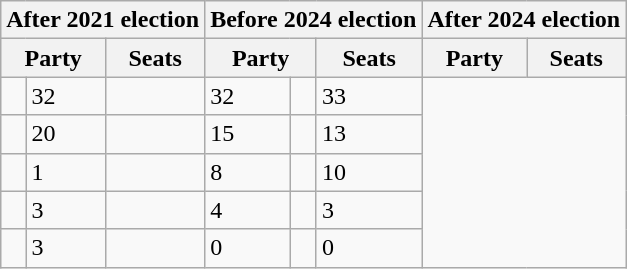<table class="wikitable">
<tr>
<th colspan="3">After 2021 election</th>
<th colspan="3">Before 2024 election</th>
<th colspan="3">After 2024 election</th>
</tr>
<tr>
<th colspan="2">Party</th>
<th>Seats</th>
<th colspan="2">Party</th>
<th>Seats</th>
<th colspan="2">Party</th>
<th>Seats</th>
</tr>
<tr>
<td></td>
<td>32</td>
<td></td>
<td>32</td>
<td></td>
<td>33</td>
</tr>
<tr>
<td></td>
<td>20</td>
<td></td>
<td>15</td>
<td></td>
<td>13</td>
</tr>
<tr>
<td></td>
<td>1</td>
<td></td>
<td>8</td>
<td></td>
<td>10</td>
</tr>
<tr>
<td></td>
<td>3</td>
<td></td>
<td>4</td>
<td></td>
<td>3</td>
</tr>
<tr>
<td></td>
<td>3</td>
<td></td>
<td>0</td>
<td></td>
<td>0</td>
</tr>
</table>
